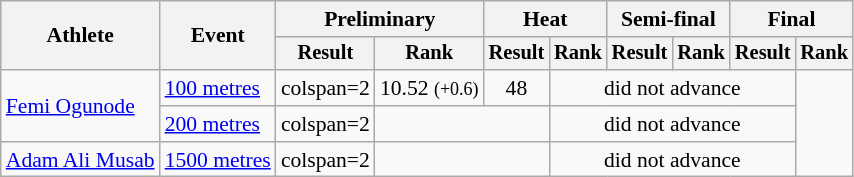<table class=wikitable style=font-size:90%>
<tr>
<th rowspan=2>Athlete</th>
<th rowspan=2>Event</th>
<th colspan=2>Preliminary</th>
<th colspan=2>Heat</th>
<th colspan=2>Semi-final</th>
<th colspan=2>Final</th>
</tr>
<tr style=font-size:95%>
<th>Result</th>
<th>Rank</th>
<th>Result</th>
<th>Rank</th>
<th>Result</th>
<th>Rank</th>
<th>Result</th>
<th>Rank</th>
</tr>
<tr align=center>
<td align=left rowspan=2><a href='#'>Femi Ogunode</a></td>
<td align=left><a href='#'>100 metres</a></td>
<td>colspan=2</td>
<td>10.52 <small>(+0.6)</small></td>
<td>48</td>
<td colspan=4>did not advance</td>
</tr>
<tr align=center>
<td align=left><a href='#'>200 metres</a></td>
<td>colspan=2</td>
<td colspan=2></td>
<td colspan=4>did not advance</td>
</tr>
<tr align=center>
<td align=left><a href='#'>Adam Ali Musab</a></td>
<td align=left><a href='#'>1500 metres</a></td>
<td>colspan=2</td>
<td colspan=2></td>
<td colspan=4>did not advance</td>
</tr>
</table>
